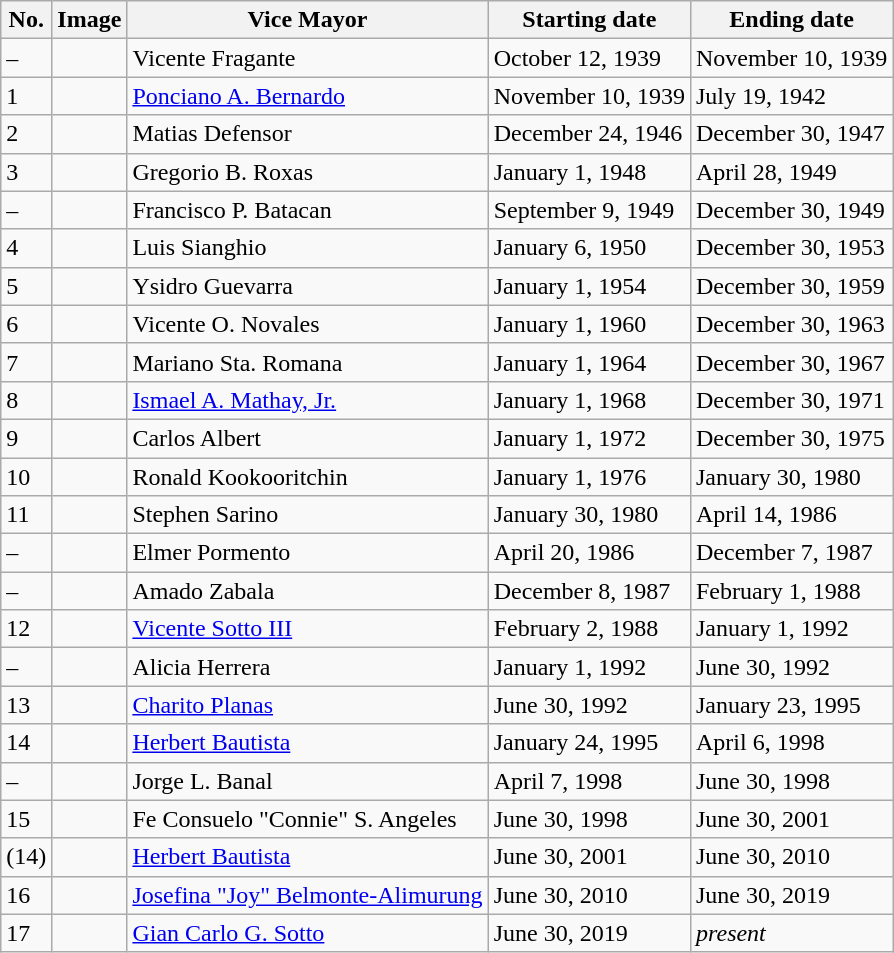<table class=wikitable>
<tr>
<th>No.</th>
<th>Image</th>
<th>Vice Mayor</th>
<th>Starting date</th>
<th>Ending date</th>
</tr>
<tr>
<td>–</td>
<td></td>
<td>Vicente Fragante</td>
<td>October 12, 1939</td>
<td>November 10, 1939</td>
</tr>
<tr>
<td>1</td>
<td></td>
<td><a href='#'>Ponciano A. Bernardo</a></td>
<td>November 10, 1939</td>
<td>July 19, 1942</td>
</tr>
<tr>
<td>2</td>
<td></td>
<td>Matias Defensor</td>
<td>December 24, 1946</td>
<td>December 30, 1947</td>
</tr>
<tr>
<td>3</td>
<td></td>
<td>Gregorio B. Roxas</td>
<td>January 1, 1948</td>
<td>April 28, 1949</td>
</tr>
<tr>
<td>–</td>
<td></td>
<td>Francisco P. Batacan</td>
<td>September 9, 1949</td>
<td>December 30, 1949</td>
</tr>
<tr>
<td>4</td>
<td></td>
<td>Luis Sianghio</td>
<td>January 6, 1950</td>
<td>December 30, 1953</td>
</tr>
<tr>
<td>5</td>
<td></td>
<td>Ysidro Guevarra</td>
<td>January 1, 1954</td>
<td>December 30, 1959</td>
</tr>
<tr>
<td>6</td>
<td></td>
<td>Vicente O. Novales</td>
<td>January 1, 1960</td>
<td>December 30, 1963</td>
</tr>
<tr>
<td>7</td>
<td></td>
<td>Mariano Sta. Romana</td>
<td>January 1, 1964</td>
<td>December 30, 1967</td>
</tr>
<tr>
<td>8</td>
<td></td>
<td><a href='#'>Ismael A. Mathay, Jr.</a></td>
<td>January 1, 1968</td>
<td>December 30, 1971</td>
</tr>
<tr>
<td>9</td>
<td></td>
<td>Carlos Albert</td>
<td>January 1, 1972</td>
<td>December 30, 1975</td>
</tr>
<tr>
<td>10</td>
<td></td>
<td>Ronald Kookooritchin</td>
<td>January 1, 1976</td>
<td>January 30, 1980</td>
</tr>
<tr>
<td>11</td>
<td></td>
<td>Stephen Sarino</td>
<td>January 30, 1980</td>
<td>April 14, 1986</td>
</tr>
<tr>
<td>–</td>
<td></td>
<td>Elmer Pormento</td>
<td>April 20, 1986</td>
<td>December 7, 1987</td>
</tr>
<tr>
<td>–</td>
<td></td>
<td>Amado Zabala</td>
<td>December 8, 1987</td>
<td>February 1, 1988</td>
</tr>
<tr>
<td>12</td>
<td></td>
<td><a href='#'>Vicente Sotto III</a></td>
<td>February 2, 1988</td>
<td>January 1, 1992</td>
</tr>
<tr>
<td>–</td>
<td></td>
<td>Alicia Herrera</td>
<td>January 1, 1992</td>
<td>June 30, 1992</td>
</tr>
<tr>
<td>13</td>
<td></td>
<td><a href='#'>Charito Planas</a></td>
<td>June 30, 1992</td>
<td>January 23, 1995</td>
</tr>
<tr>
<td>14</td>
<td></td>
<td><a href='#'>Herbert Bautista</a></td>
<td>January 24, 1995</td>
<td>April 6, 1998</td>
</tr>
<tr>
<td>–</td>
<td></td>
<td>Jorge L. Banal</td>
<td>April 7, 1998</td>
<td>June 30, 1998</td>
</tr>
<tr>
<td>15</td>
<td></td>
<td>Fe Consuelo "Connie" S. Angeles</td>
<td>June 30, 1998</td>
<td>June 30, 2001</td>
</tr>
<tr>
<td>(14)</td>
<td></td>
<td><a href='#'>Herbert Bautista</a></td>
<td>June 30, 2001</td>
<td>June 30, 2010</td>
</tr>
<tr>
<td>16</td>
<td></td>
<td><a href='#'>Josefina "Joy" Belmonte-Alimurung</a></td>
<td>June 30, 2010</td>
<td>June 30, 2019</td>
</tr>
<tr>
<td>17</td>
<td></td>
<td><a href='#'>Gian Carlo G. Sotto</a></td>
<td>June 30, 2019</td>
<td><em>present</em></td>
</tr>
</table>
